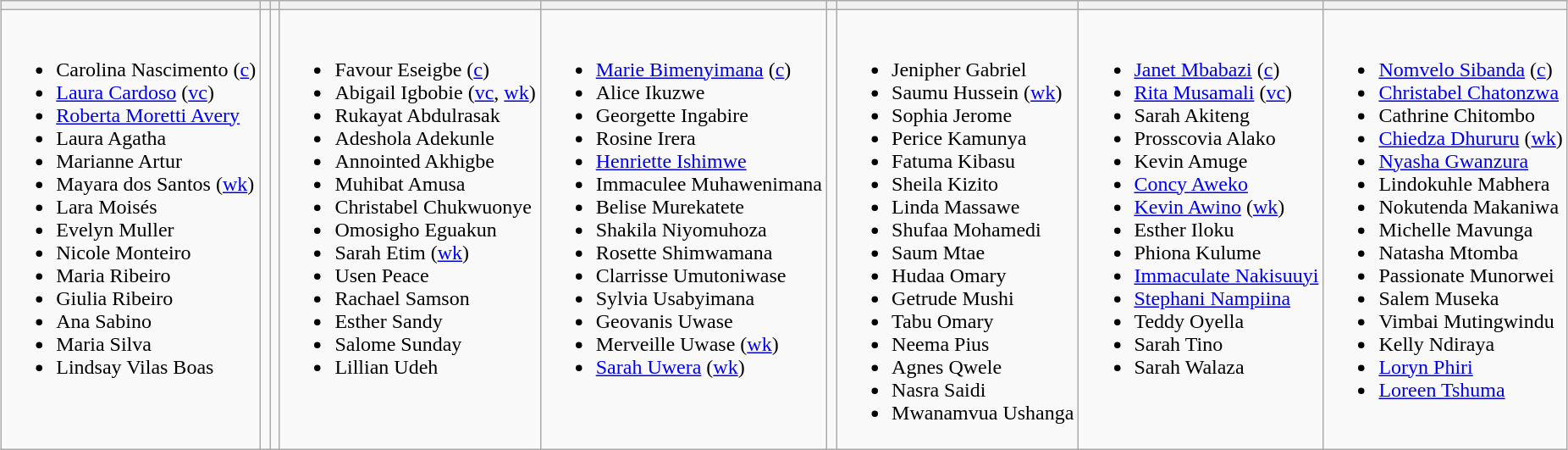<table class="wikitable" style="text-align:left; margin:auto">
<tr>
<th></th>
<th></th>
<th></th>
<th></th>
<th></th>
<th></th>
<th></th>
<th></th>
<th></th>
</tr>
<tr>
<td valign=top><br><ul><li>Carolina Nascimento (<a href='#'>c</a>)</li><li><a href='#'>Laura Cardoso</a> (<a href='#'>vc</a>)</li><li><a href='#'>Roberta Moretti Avery</a></li><li>Laura Agatha</li><li>Marianne Artur</li><li>Mayara dos Santos (<a href='#'>wk</a>)</li><li>Lara Moisés</li><li>Evelyn Muller</li><li>Nicole Monteiro</li><li>Maria Ribeiro</li><li>Giulia Ribeiro</li><li>Ana Sabino</li><li>Maria Silva</li><li>Lindsay Vilas Boas</li></ul></td>
<td valign=top></td>
<td valign=top></td>
<td valign=top><br><ul><li>Favour Eseigbe (<a href='#'>c</a>)</li><li>Abigail Igbobie (<a href='#'>vc</a>, <a href='#'>wk</a>)</li><li>Rukayat Abdulrasak</li><li>Adeshola Adekunle</li><li>Annointed Akhigbe</li><li>Muhibat Amusa</li><li>Christabel Chukwuonye</li><li>Omosigho Eguakun</li><li>Sarah Etim (<a href='#'>wk</a>)</li><li>Usen Peace</li><li>Rachael Samson</li><li>Esther Sandy</li><li>Salome Sunday</li><li>Lillian Udeh</li></ul></td>
<td valign=top><br><ul><li><a href='#'>Marie Bimenyimana</a> (<a href='#'>c</a>)</li><li>Alice Ikuzwe</li><li>Georgette Ingabire</li><li>Rosine Irera</li><li><a href='#'>Henriette Ishimwe</a></li><li>Immaculee Muhawenimana</li><li>Belise Murekatete</li><li>Shakila Niyomuhoza</li><li>Rosette Shimwamana</li><li>Clarrisse Umutoniwase</li><li>Sylvia Usabyimana</li><li>Geovanis Uwase</li><li>Merveille Uwase (<a href='#'>wk</a>)</li><li><a href='#'>Sarah Uwera</a> (<a href='#'>wk</a>)</li></ul></td>
<td valign=top></td>
<td valign=top><br><ul><li>Jenipher Gabriel</li><li>Saumu Hussein (<a href='#'>wk</a>)</li><li>Sophia Jerome</li><li>Perice Kamunya</li><li>Fatuma Kibasu</li><li>Sheila Kizito</li><li>Linda Massawe</li><li>Shufaa Mohamedi</li><li>Saum Mtae</li><li>Hudaa Omary</li><li>Getrude Mushi</li><li>Tabu Omary</li><li>Neema Pius</li><li>Agnes Qwele</li><li>Nasra Saidi</li><li>Mwanamvua Ushanga</li></ul></td>
<td valign=top><br><ul><li><a href='#'>Janet Mbabazi</a> (<a href='#'>c</a>)</li><li><a href='#'>Rita Musamali</a> (<a href='#'>vc</a>)</li><li>Sarah Akiteng</li><li>Prosscovia Alako</li><li>Kevin Amuge</li><li><a href='#'>Concy Aweko</a></li><li><a href='#'>Kevin Awino</a> (<a href='#'>wk</a>)</li><li>Esther Iloku</li><li>Phiona Kulume</li><li><a href='#'>Immaculate Nakisuuyi</a></li><li><a href='#'>Stephani Nampiina</a></li><li>Teddy Oyella</li><li>Sarah Tino</li><li>Sarah Walaza</li></ul></td>
<td valign=top><br><ul><li><a href='#'>Nomvelo Sibanda</a> (<a href='#'>c</a>)</li><li><a href='#'>Christabel Chatonzwa</a></li><li>Cathrine Chitombo</li><li><a href='#'>Chiedza Dhururu</a> (<a href='#'>wk</a>)</li><li><a href='#'>Nyasha Gwanzura</a></li><li>Lindokuhle Mabhera</li><li>Nokutenda Makaniwa</li><li>Michelle Mavunga</li><li>Natasha Mtomba</li><li>Passionate Munorwei</li><li>Salem Museka</li><li>Vimbai Mutingwindu</li><li>Kelly Ndiraya</li><li><a href='#'>Loryn Phiri</a></li><li><a href='#'>Loreen Tshuma</a></li></ul></td>
</tr>
</table>
